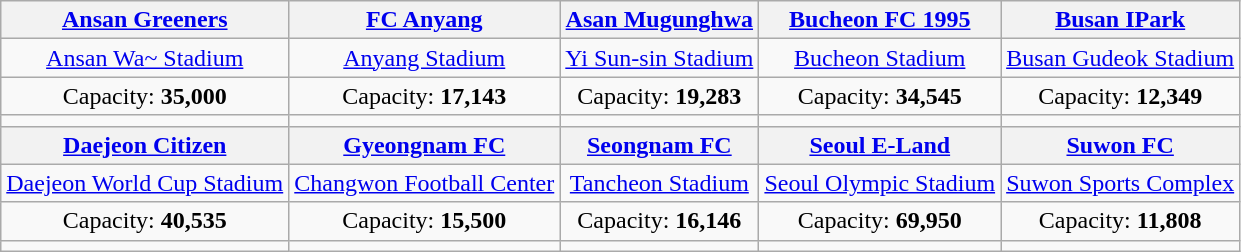<table class="wikitable" style="text-align:center">
<tr>
<th><a href='#'>Ansan Greeners</a></th>
<th><a href='#'>FC Anyang</a></th>
<th><a href='#'>Asan Mugunghwa</a></th>
<th><a href='#'>Bucheon FC 1995</a></th>
<th><a href='#'>Busan IPark</a></th>
</tr>
<tr>
<td><a href='#'>Ansan Wa~ Stadium</a></td>
<td><a href='#'>Anyang Stadium</a></td>
<td><a href='#'>Yi Sun-sin Stadium</a></td>
<td><a href='#'>Bucheon Stadium</a></td>
<td><a href='#'>Busan Gudeok Stadium</a></td>
</tr>
<tr>
<td>Capacity: <strong>35,000</strong></td>
<td>Capacity: <strong>17,143</strong></td>
<td>Capacity: <strong>19,283</strong></td>
<td>Capacity: <strong>34,545</strong></td>
<td>Capacity: <strong>12,349</strong></td>
</tr>
<tr>
<td></td>
<td></td>
<td></td>
<td></td>
<td></td>
</tr>
<tr>
<th><a href='#'>Daejeon Citizen</a></th>
<th><a href='#'>Gyeongnam FC</a></th>
<th><a href='#'>Seongnam FC</a></th>
<th><a href='#'>Seoul E-Land</a></th>
<th><a href='#'>Suwon FC</a></th>
</tr>
<tr>
<td><a href='#'>Daejeon World Cup Stadium</a></td>
<td><a href='#'>Changwon Football Center</a></td>
<td><a href='#'>Tancheon Stadium</a></td>
<td><a href='#'>Seoul Olympic Stadium</a></td>
<td><a href='#'>Suwon Sports Complex</a></td>
</tr>
<tr>
<td>Capacity: <strong>40,535</strong></td>
<td>Capacity: <strong>15,500</strong></td>
<td>Capacity: <strong>16,146</strong></td>
<td>Capacity: <strong>69,950</strong></td>
<td>Capacity: <strong>11,808</strong></td>
</tr>
<tr>
<td></td>
<td></td>
<td></td>
<td></td>
<td></td>
</tr>
</table>
